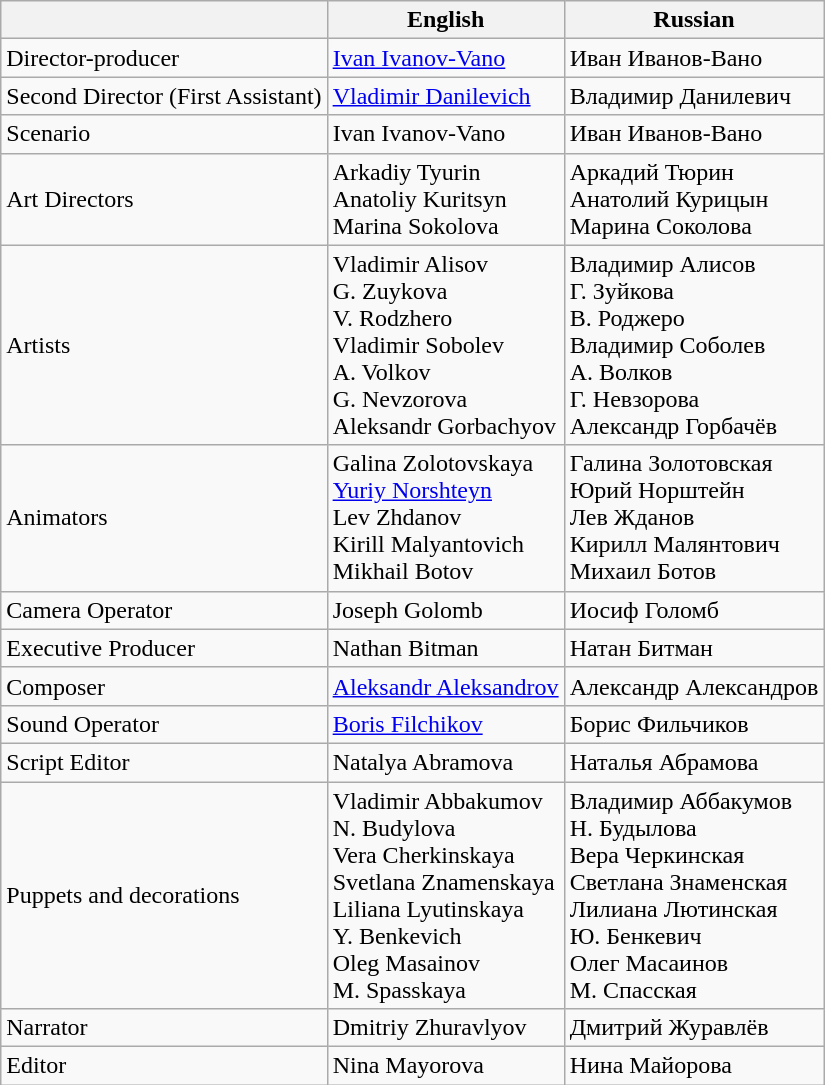<table class="wikitable">
<tr>
<th></th>
<th>English</th>
<th>Russian</th>
</tr>
<tr>
<td>Director-producer</td>
<td><a href='#'>Ivan Ivanov-Vano</a></td>
<td>Иван Иванов-Вано</td>
</tr>
<tr>
<td>Second Director (First Assistant)</td>
<td><a href='#'>Vladimir Danilevich</a></td>
<td>Владимир Данилевич</td>
</tr>
<tr>
<td>Scenario</td>
<td>Ivan Ivanov-Vano</td>
<td>Иван Иванов-Вано</td>
</tr>
<tr>
<td>Art Directors</td>
<td>Arkadiy Tyurin<br>Anatoliy Kuritsyn<br>Marina Sokolova</td>
<td>Аркадий Тюрин<br>Анатолий Курицын<br>Марина Соколова</td>
</tr>
<tr>
<td>Artists</td>
<td>Vladimir Alisov<br>G. Zuykova<br>V. Rodzhero<br>Vladimir Sobolev<br>A. Volkov<br>G. Nevzorova<br>Aleksandr Gorbachyov</td>
<td>Владимир Алисов<br>Г. Зуйкова<br>В. Роджеро<br>Владимир Соболев<br>А. Волков<br>Г. Невзорова<br>Александр Горбачёв</td>
</tr>
<tr>
<td>Animators</td>
<td>Galina Zolotovskaya<br><a href='#'>Yuriy Norshteyn</a><br>Lev Zhdanov<br>Kirill Malyantovich<br>Mikhail Botov</td>
<td>Галина Золотовская<br>Юрий Норштейн<br>Лев Жданов<br>Кирилл Малянтович<br>Михаил Ботов</td>
</tr>
<tr>
<td>Camera Operator</td>
<td>Joseph Golomb</td>
<td>Иосиф Голомб</td>
</tr>
<tr>
<td>Executive Producer</td>
<td>Nathan Bitman</td>
<td>Натан Битман</td>
</tr>
<tr>
<td>Composer</td>
<td><a href='#'>Aleksandr Aleksandrov</a></td>
<td>Александр Александров</td>
</tr>
<tr>
<td>Sound Operator</td>
<td><a href='#'>Boris Filchikov</a></td>
<td>Борис Фильчиков</td>
</tr>
<tr>
<td>Script Editor</td>
<td>Natalya Abramova</td>
<td>Наталья Абрамова</td>
</tr>
<tr>
<td>Puppets and decorations</td>
<td>Vladimir Abbakumov<br>N. Budylova<br>Vera Cherkinskaya<br>Svetlana Znamenskaya<br>Liliana Lyutinskaya<br>Y. Benkevich<br>Oleg Masainov<br>M. Spasskaya</td>
<td>Владимир Аббакумов<br>Н. Будылова<br>Вера Черкинская<br>Светлана Знаменская<br>Лилиана Лютинская<br>Ю. Бенкевич<br>Олег Масаинов<br>М. Спасская</td>
</tr>
<tr>
<td>Narrator</td>
<td>Dmitriy Zhuravlyov</td>
<td>Дмитрий Журавлёв</td>
</tr>
<tr>
<td>Editor</td>
<td>Nina Mayorova</td>
<td>Нина Майорова</td>
</tr>
</table>
